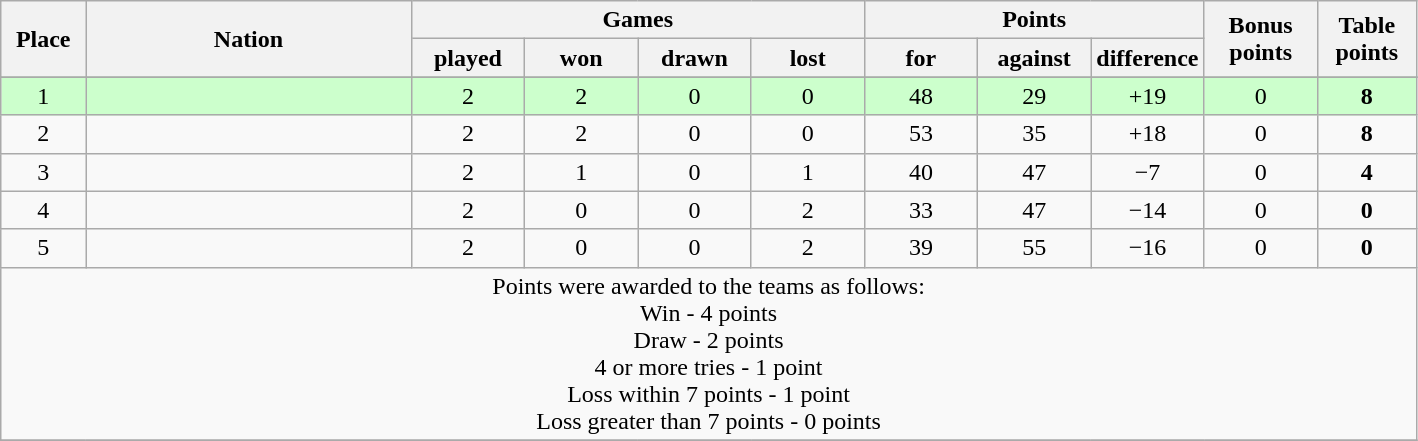<table class="wikitable">
<tr>
<th rowspan=2 width="6%">Place</th>
<th rowspan=2 width="23%">Nation</th>
<th colspan=4 width="40%">Games</th>
<th colspan=3 width="24%">Points</th>
<th rowspan=2 width="8%">Bonus<br>points</th>
<th rowspan=2 width="10%">Table<br>points</th>
</tr>
<tr>
<th width="8%">played</th>
<th width="8%">won</th>
<th width="8%">drawn</th>
<th width="8%">lost</th>
<th width="8%">for</th>
<th width="8%">against</th>
<th width="8%">difference</th>
</tr>
<tr>
</tr>
<tr align=center bgcolor=ccffcc>
<td>1</td>
<td align=left></td>
<td>2</td>
<td>2</td>
<td>0</td>
<td>0</td>
<td>48</td>
<td>29</td>
<td>+19</td>
<td>0</td>
<td><strong>8</strong></td>
</tr>
<tr align=center>
<td>2</td>
<td align=left></td>
<td>2</td>
<td>2</td>
<td>0</td>
<td>0</td>
<td>53</td>
<td>35</td>
<td>+18</td>
<td>0</td>
<td><strong>8</strong></td>
</tr>
<tr align=center>
<td>3</td>
<td align=left></td>
<td>2</td>
<td>1</td>
<td>0</td>
<td>1</td>
<td>40</td>
<td>47</td>
<td>−7</td>
<td>0</td>
<td><strong>4</strong></td>
</tr>
<tr align=center>
<td>4</td>
<td align=left></td>
<td>2</td>
<td>0</td>
<td>0</td>
<td>2</td>
<td>33</td>
<td>47</td>
<td>−14</td>
<td>0</td>
<td><strong>0</strong></td>
</tr>
<tr align=center>
<td>5</td>
<td align=left></td>
<td>2</td>
<td>0</td>
<td>0</td>
<td>2</td>
<td>39</td>
<td>55</td>
<td>−16</td>
<td>0</td>
<td><strong>0</strong></td>
</tr>
<tr>
<td colspan="100%" style="text-align:center;">Points were awarded to the teams as follows:<br>Win - 4 points<br>Draw - 2 points<br> 4 or more tries - 1 point<br> Loss within 7 points - 1 point<br>Loss greater than 7 points - 0 points</td>
</tr>
<tr>
</tr>
</table>
